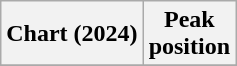<table class="wikitable plainrowheaders" style="text-align:center">
<tr>
<th>Chart (2024)</th>
<th>Peak<br>position</th>
</tr>
<tr>
</tr>
</table>
